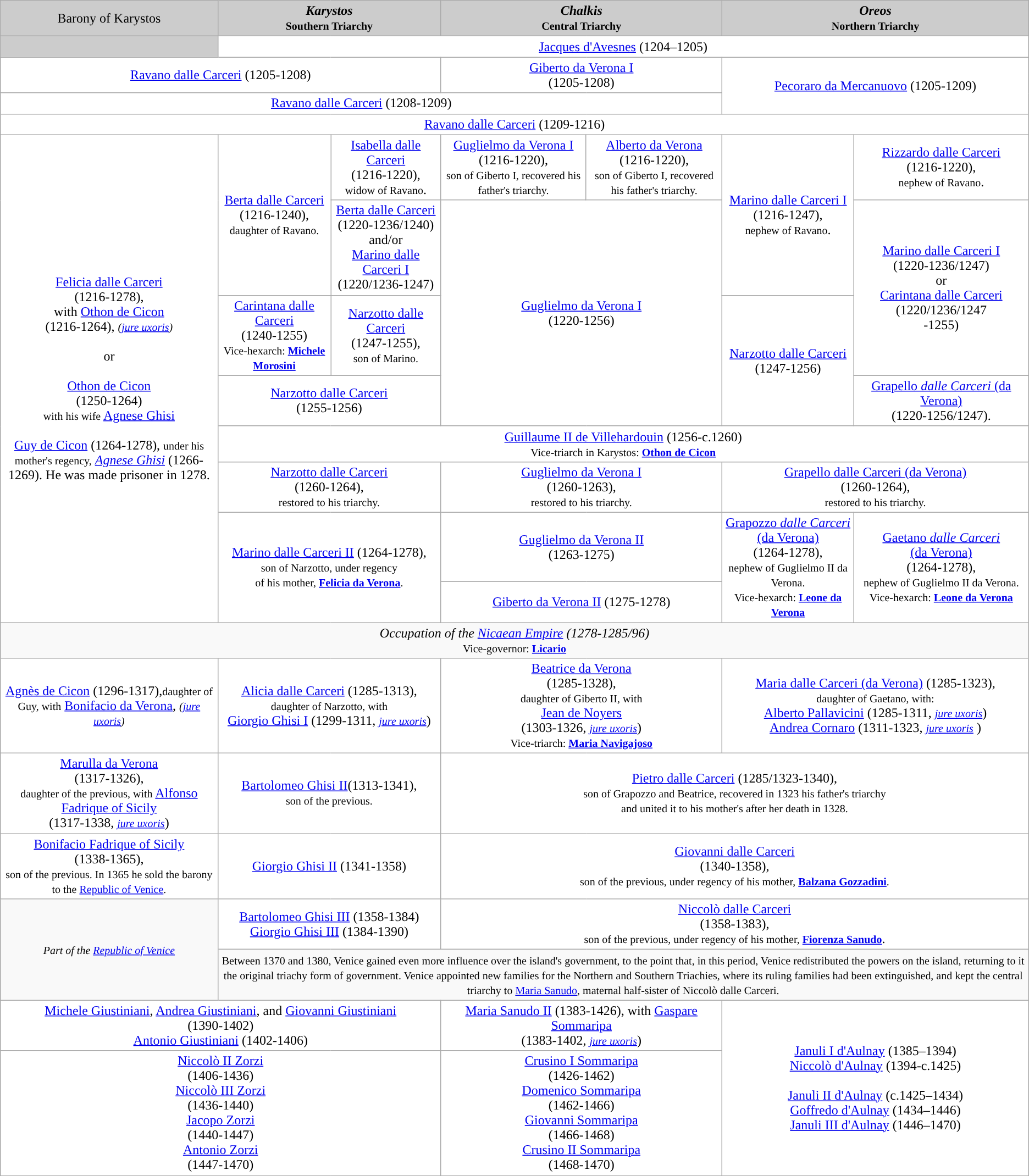<table class="wikitable">
<tr bgcolor="#cccccc">
<td colspan="1" align="center">Barony of Karystos</td>
<td colspan="2" align="center"><strong> <em>Karystos</em> </strong><br><small><strong>Southern Triarchy</strong></small></td>
<td colspan="2" align="center"><strong> <em>Chalkis</em> </strong><br><small><strong>Central Triarchy</strong></small></td>
<td colspan="2" align="center"><strong> <em>Oreos</em> </strong><br><small><strong>Northern Triarchy</strong></small></td>
</tr>
<tr bgcolor="#fff">
<td colspan="1" bgcolor="#cccccc"></td>
<td colspan="6" align="center"><a href='#'>Jacques d'Avesnes</a> (1204–1205)</td>
</tr>
<tr bgcolor="#fff">
<td colspan="3" align="center"><a href='#'>Ravano dalle Carceri</a> (1205-1208)</td>
<td colspan="2" align="center"><a href='#'>Giberto da Verona I</a><br>(1205-1208)</td>
<td colspan="2" rowspan="2" align="center"><a href='#'>Pecoraro da Mercanuovo</a> (1205-1209)</td>
</tr>
<tr bgcolor="#fff">
<td colspan="5" align="center"><a href='#'>Ravano dalle Carceri</a> (1208-1209)</td>
</tr>
<tr bgcolor="#fff">
<td colspan="8" align="center"><a href='#'>Ravano dalle Carceri</a> (1209-1216)</td>
</tr>
<tr bgcolor="#fff">
<td colspan="1" rowspan="8" align="center"><a href='#'>Felicia dalle Carceri</a><br>(1216-1278),<br>with <a href='#'>Othon de Cicon</a><br>(1216-1264), <small><em>(<a href='#'>jure uxoris</a>)</em></small><br><br>or<br><br><a href='#'>Othon de Cicon</a><br>(1250-1264)<br><small>with his wife</small> <a href='#'>Agnese Ghisi</a><br><br><a href='#'>Guy de Cicon</a> (1264-1278), <small>under his mother's regency,</small> <em><a href='#'>Agnese Ghisi</a></em> (1266-1269). He was made prisoner in 1278.</td>
<td colspan="1" rowspan="2" align="center"><a href='#'>Berta dalle Carceri</a><br>(1216-1240),<br><small>daughter of Ravano.</small></td>
<td colspan="1" align="center"><a href='#'>Isabella dalle Carceri</a><br>(1216-1220),<br><small>widow of Ravano</small>.</td>
<td colspan="1" align="center"><a href='#'>Guglielmo da Verona I</a><br>(1216-1220),<br><small>son of Giberto I, recovered his father's triarchy.</small></td>
<td colspan="1" align="center"><a href='#'>Alberto da Verona</a><br>(1216-1220),<br><small>son of Giberto I, recovered his father's triarchy.</small></td>
<td colspan="1" rowspan="2" align="center"><a href='#'>Marino dalle Carceri I</a><br>(1216-1247),<br><small>nephew of Ravano</small>.</td>
<td colspan="1" align="center"><a href='#'>Rizzardo dalle Carceri</a><br>(1216-1220),<br><small>nephew of Ravano</small>.</td>
</tr>
<tr bgcolor="#fff">
<td colspan="1" align="center"><a href='#'>Berta dalle Carceri</a><br>(1220-1236/1240)<br>and/or<br><a href='#'>Marino dalle Carceri I</a><br>(1220/1236-1247)</td>
<td colspan="2" rowspan="3" align="center"><a href='#'>Guglielmo da Verona I</a><br>(1220-1256)</td>
<td colspan="1" rowspan="2" align="center"><a href='#'>Marino dalle Carceri I</a><br>(1220-1236/1247)<br>or<br><a href='#'>Carintana dalle Carceri</a> (1220/1236/1247<br>-1255)</td>
</tr>
<tr bgcolor="#fff">
<td colspan="1" align="center"><a href='#'>Carintana dalle Carceri</a><br>(1240-1255)<br><small>Vice-hexarch: <strong><a href='#'>Michele Morosini</a></strong></small></td>
<td colspan="1" align="center"><a href='#'>Narzotto dalle Carceri</a><br>(1247-1255),<br><small>son of Marino.</small></td>
<td colspan="1" rowspan="2" align="center"><a href='#'>Narzotto dalle Carceri</a> (1247-1256)</td>
</tr>
<tr bgcolor="#fff">
<td colspan="2" align="center"><a href='#'>Narzotto dalle Carceri</a><br>(1255-1256)</td>
<td colspan="1" align="center"><a href='#'>Grapello <em>dalle Carceri</em> (da Verona)</a><br>(1220-1256/1247).</td>
</tr>
<tr bgcolor="#fff">
<td colspan="6" align="center"><a href='#'>Guillaume II de Villehardouin</a> (1256-c.1260)<br><small>Vice-triarch in Karystos: <strong><a href='#'>Othon de Cicon</a></strong></small></td>
</tr>
<tr bgcolor="#fff">
<td colspan="2" align="center"><a href='#'>Narzotto dalle Carceri</a><br>(1260-1264),<br><small>restored to his triarchy.</small></td>
<td colspan="2" align="center"><a href='#'>Guglielmo da Verona I</a><br>(1260-1263),<br><small>restored to his triarchy.</small></td>
<td colspan="2" align="center"><a href='#'>Grapello dalle Carceri (da Verona)</a><br>(1260-1264), <br><small>restored to his triarchy.</small></td>
</tr>
<tr bgcolor="#fff">
<td colspan="2" rowspan="2" align="center"><a href='#'>Marino dalle Carceri II</a> (1264-1278),<br><small>son of Narzotto, under regency<br> of his mother, <strong><a href='#'>Felicia da Verona</a></strong>.</small></td>
<td colspan="2" align="center"><a href='#'>Guglielmo da Verona II</a><br>(1263-1275)</td>
<td colspan="1" rowspan="2" align="center"><a href='#'>Grapozzo <em>dalle Carceri</em><br>(da Verona)</a><br>(1264-1278),<br><small>nephew of Guglielmo II da Verona.<br>Vice-hexarch: <strong><a href='#'>Leone da Verona</a></strong></small></td>
<td colspan="1" rowspan="2" align="center"><a href='#'>Gaetano <em>dalle Carceri</em><br>(da Verona)</a><br>(1264-1278),<br><small>nephew of Guglielmo II da Verona.<br>Vice-hexarch: <strong><a href='#'>Leone da Verona</a></strong></small></td>
</tr>
<tr bgcolor="#fff">
<td colspan="2" align="center"><a href='#'>Giberto da Verona II</a> (1275-1278)</td>
</tr>
<tr>
<td colspan="8" align="center"><em>Occupation of the <a href='#'>Nicaean Empire</a> (1278-1285/96)</em><br><small>Vice-governor: <strong><a href='#'>Licario</a></strong></small></td>
</tr>
<tr bgcolor="#fff">
<td colspan="1" align="center"><a href='#'>Agnès de Cicon</a> (1296-1317),<small>daughter of Guy, with</small> <a href='#'>Bonifacio da Verona</a>, <small><em>(<a href='#'>jure uxoris</a>)</em></small></td>
<td colspan="2" align="center"><a href='#'>Alicia dalle Carceri</a> (1285-1313),<br><small>daughter of Narzotto, with</small><br><a href='#'>Giorgio Ghisi I</a> (1299-1311, <small><em><a href='#'>jure uxoris</a></em></small>)</td>
<td colspan="2" align="center"><a href='#'>Beatrice da Verona</a><br>(1285-1328),<br><small>daughter of Giberto II, with</small><br><a href='#'>Jean de Noyers</a><br>(1303-1326, <small><em><a href='#'>jure uxoris</a></em></small>) <br><small>Vice-triarch: <strong><a href='#'>Maria Navigajoso</a></strong></small></td>
<td colspan="2" align="center"><a href='#'>Maria dalle Carceri (da Verona)</a> (1285-1323),<br><small>daughter of Gaetano, with:</small><br><a href='#'>Alberto Pallavicini</a> (1285-1311, <small><em><a href='#'>jure uxoris</a></em></small>)<br><a href='#'>Andrea Cornaro</a> (1311-1323, <small><em><a href='#'>jure uxoris</a></em></small> )</td>
</tr>
<tr bgcolor="#fff">
<td colspan="1" align="center"><a href='#'>Marulla da Verona</a><br>(1317-1326),<br><small>daughter of the previous, with</small> <a href='#'>Alfonso Fadrique of Sicily</a><br>(1317-1338, <small><em><a href='#'>jure uxoris</a></em></small>)</td>
<td colspan="2" align="center"><a href='#'>Bartolomeo Ghisi II</a>(1313-1341),<br><small>son of the previous.</small></td>
<td colspan="4" align="center"><a href='#'>Pietro dalle Carceri</a> (1285/1323-1340),<br><small>son of Grapozzo and Beatrice, recovered in 1323 his father's triarchy<br>and united it to his mother's after her death in 1328.</small></td>
</tr>
<tr bgcolor="#fff">
<td colspan="1" align="center"><a href='#'>Bonifacio Fadrique of Sicily</a><br>(1338-1365),<br><small>son of the previous. In 1365 he sold the barony to the <a href='#'>Republic of Venice</a>.</small></td>
<td colspan="2" align="center"><a href='#'>Giorgio Ghisi II</a> (1341-1358)</td>
<td colspan="4" align="center"><a href='#'>Giovanni dalle Carceri</a><br>(1340-1358),<br><small>son of the previous, under regency of his mother, <strong><a href='#'>Balzana Gozzadini</a></strong>.</small></td>
</tr>
<tr>
<td colspan="1" rowspan="2" align="center"><small><em>Part of the <a href='#'>Republic of Venice</a></em></small></td>
<td colspan="2" align="center" bgcolor="#fff"><a href='#'>Bartolomeo Ghisi III</a> (1358-1384)<br><a href='#'>Giorgio Ghisi III</a> (1384-1390)</td>
<td colspan="4" align="center" bgcolor="#fff"><a href='#'>Niccolò dalle Carceri</a><br>(1358-1383),<br><small>son of the previous, under regency of his mother, <strong><a href='#'>Fiorenza Sanudo</a></strong></small>.</td>
</tr>
<tr>
<td colspan="7" align="center"><small>Between 1370 and 1380, Venice gained even more influence over the island's government, to the point that, in this period, Venice redistributed the powers on the island, returning to it the original triachy form of government. Venice appointed new families for the Northern and Southern Triachies, where its ruling families had been extinguished, and kept the central triarchy to <a href='#'>Maria Sanudo</a>, maternal half-sister of Niccolò dalle Carceri.</small></td>
</tr>
<tr bgcolor="#fff">
<td colspan="3" align="center"><a href='#'>Michele Giustiniani</a>, <a href='#'>Andrea Giustiniani</a>, and <a href='#'>Giovanni Giustiniani</a><br>(1390-1402)<br><a href='#'>Antonio Giustiniani</a> (1402-1406)</td>
<td colspan="2" align="center"><a href='#'> Maria Sanudo II</a> (1383-1426), with <a href='#'>Gaspare Sommaripa</a><br>(1383-1402, <small><em><a href='#'>jure uxoris</a></em></small>)</td>
<td colspan="2" rowspan="2" align="center"><a href='#'>Januli I d'Aulnay</a> (1385–1394)<br><a href='#'>Niccolò d'Aulnay</a> (1394-c.1425)<br><br><a href='#'>Januli II d'Aulnay</a> (c.1425–1434)<br><a href='#'>Goffredo d'Aulnay</a> (1434–1446)<br><a href='#'>Januli III d'Aulnay</a> (1446–1470)</td>
</tr>
<tr bgcolor="#fff">
<td colspan="3" align="center"><a href='#'>Niccolò II Zorzi</a><br>(1406-1436)<br><a href='#'>Niccolò III Zorzi</a><br>(1436-1440)<br><a href='#'>Jacopo Zorzi</a><br>(1440-1447)<br><a href='#'>Antonio Zorzi</a><br>(1447-1470)</td>
<td colspan="2" align="center"><a href='#'>Crusino I Sommaripa</a><br>(1426-1462)<br><a href='#'>Domenico Sommaripa</a><br>(1462-1466)<br><a href='#'>Giovanni Sommaripa</a><br>(1466-1468)<br><a href='#'>Crusino II Sommaripa</a><br>(1468-1470)</td>
</tr>
<tr>
</tr>
</table>
